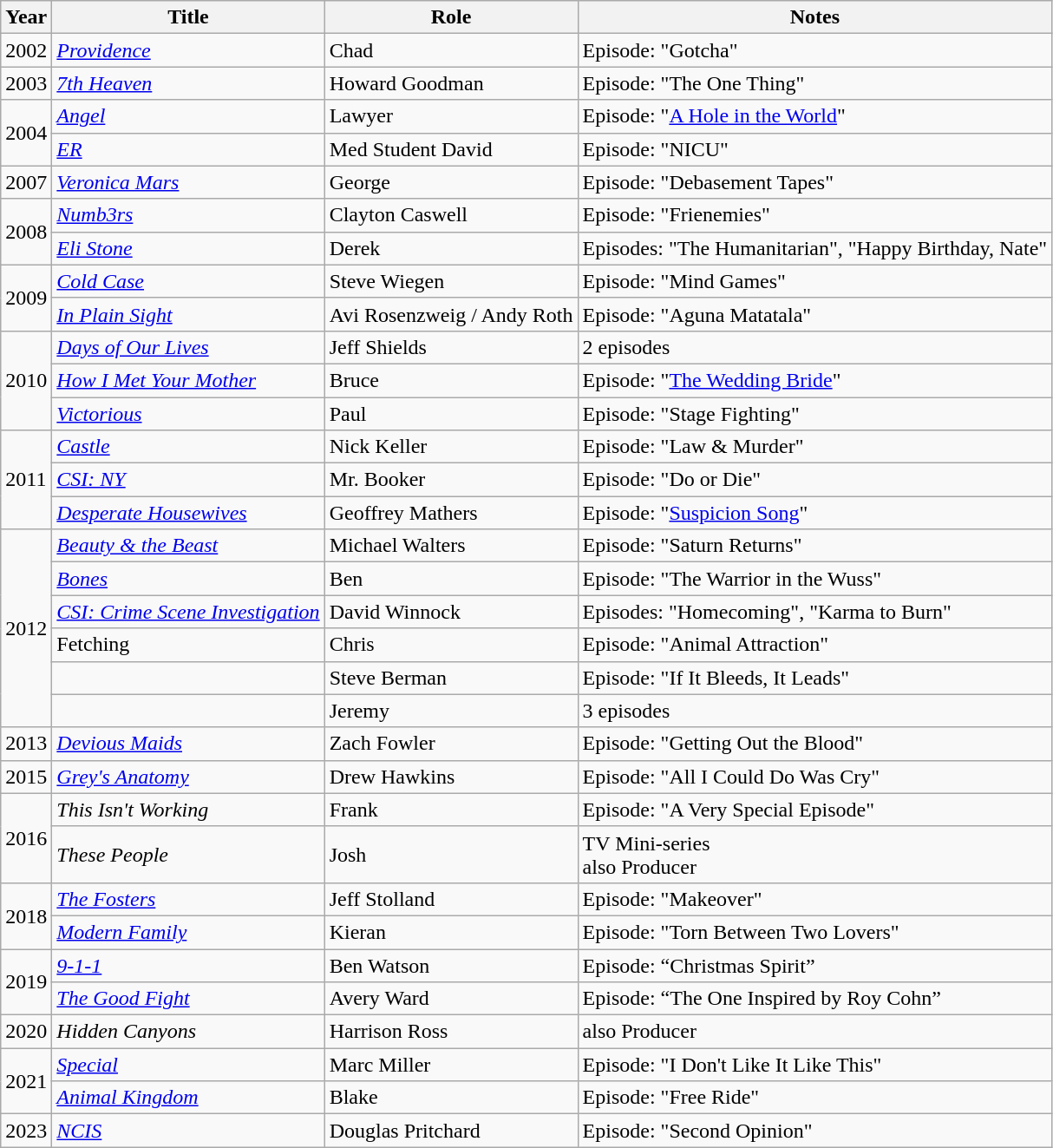<table class="wikitable sortable">
<tr>
<th>Year</th>
<th>Title</th>
<th>Role</th>
<th class="unsortable">Notes</th>
</tr>
<tr>
<td>2002</td>
<td><em><a href='#'>Providence</a></em></td>
<td>Chad</td>
<td>Episode: "Gotcha"</td>
</tr>
<tr>
<td>2003</td>
<td><em><a href='#'>7th Heaven</a></em></td>
<td>Howard Goodman</td>
<td>Episode: "The One Thing"</td>
</tr>
<tr>
<td rowspan=2>2004</td>
<td><em><a href='#'>Angel</a></em></td>
<td>Lawyer</td>
<td>Episode: "<a href='#'>A Hole in the World</a>"</td>
</tr>
<tr>
<td><em><a href='#'>ER</a></em></td>
<td>Med Student David</td>
<td>Episode: "NICU"</td>
</tr>
<tr>
<td>2007</td>
<td><em><a href='#'>Veronica Mars</a></em></td>
<td>George</td>
<td>Episode: "Debasement Tapes"</td>
</tr>
<tr>
<td rowspan=2>2008</td>
<td><em><a href='#'>Numb3rs</a></em></td>
<td>Clayton Caswell</td>
<td>Episode: "Frienemies"</td>
</tr>
<tr>
<td><em><a href='#'>Eli Stone</a></em></td>
<td>Derek</td>
<td>Episodes: "The Humanitarian", "Happy Birthday, Nate"</td>
</tr>
<tr>
<td rowspan=2>2009</td>
<td><em><a href='#'>Cold Case</a></em></td>
<td>Steve Wiegen</td>
<td>Episode: "Mind Games"</td>
</tr>
<tr>
<td><em><a href='#'>In Plain Sight</a></em></td>
<td>Avi Rosenzweig / Andy Roth</td>
<td>Episode: "Aguna Matatala"</td>
</tr>
<tr>
<td rowspan=3>2010</td>
<td><em><a href='#'>Days of Our Lives</a></em></td>
<td>Jeff Shields</td>
<td>2 episodes</td>
</tr>
<tr>
<td><em><a href='#'>How I Met Your Mother</a></em></td>
<td>Bruce</td>
<td>Episode: "<a href='#'>The Wedding Bride</a>"</td>
</tr>
<tr>
<td><em><a href='#'>Victorious</a></em></td>
<td>Paul</td>
<td>Episode: "Stage Fighting"</td>
</tr>
<tr>
<td rowspan=3>2011</td>
<td><em><a href='#'>Castle</a></em></td>
<td>Nick Keller</td>
<td>Episode: "Law & Murder"</td>
</tr>
<tr>
<td><em><a href='#'>CSI: NY</a></em></td>
<td>Mr. Booker</td>
<td>Episode: "Do or Die"</td>
</tr>
<tr>
<td><em><a href='#'>Desperate Housewives</a></em></td>
<td>Geoffrey Mathers</td>
<td>Episode: "<a href='#'>Suspicion Song</a>"</td>
</tr>
<tr>
<td rowspan=6>2012</td>
<td><em><a href='#'>Beauty & the Beast</a></em></td>
<td>Michael Walters</td>
<td>Episode: "Saturn Returns"</td>
</tr>
<tr>
<td><em><a href='#'>Bones</a></em></td>
<td>Ben</td>
<td>Episode: "The Warrior in the Wuss"</td>
</tr>
<tr>
<td><em><a href='#'>CSI: Crime Scene Investigation</a></em></td>
<td>David Winnock</td>
<td>Episodes: "Homecoming", "Karma to Burn"</td>
</tr>
<tr>
<td Fetching (TV series)>Fetching</td>
<td>Chris</td>
<td>Episode: "Animal Attraction"</td>
</tr>
<tr>
<td><em></em></td>
<td>Steve Berman</td>
<td>Episode: "If It Bleeds, It Leads"</td>
</tr>
<tr>
<td><em></em></td>
<td>Jeremy</td>
<td>3 episodes</td>
</tr>
<tr>
<td>2013</td>
<td><em><a href='#'>Devious Maids</a></em></td>
<td>Zach Fowler</td>
<td>Episode: "Getting Out the Blood"</td>
</tr>
<tr>
<td>2015</td>
<td><em><a href='#'>Grey's Anatomy</a></em></td>
<td>Drew Hawkins</td>
<td>Episode: "All I Could Do Was Cry"</td>
</tr>
<tr>
<td rowspan=2>2016</td>
<td><em>This Isn't Working</em></td>
<td>Frank</td>
<td>Episode: "A Very Special Episode"</td>
</tr>
<tr>
<td><em>These People</em></td>
<td>Josh</td>
<td>TV Mini-series<br> also Producer</td>
</tr>
<tr>
<td rowspan=2>2018</td>
<td><em><a href='#'>The Fosters</a></em></td>
<td>Jeff Stolland</td>
<td>Episode: "Makeover"</td>
</tr>
<tr>
<td><em><a href='#'>Modern Family</a></em></td>
<td>Kieran</td>
<td>Episode: "Torn Between Two Lovers"</td>
</tr>
<tr>
<td rowspan=2>2019</td>
<td><em><a href='#'>9-1-1</a></em></td>
<td>Ben Watson</td>
<td>Episode: “Christmas Spirit”</td>
</tr>
<tr>
<td><em><a href='#'>The Good Fight</a></em></td>
<td>Avery Ward</td>
<td>Episode: “The One Inspired by Roy Cohn”</td>
</tr>
<tr>
<td>2020</td>
<td><em>Hidden Canyons</em></td>
<td>Harrison Ross</td>
<td>also Producer</td>
</tr>
<tr>
<td rowspan=2>2021</td>
<td><em><a href='#'>Special</a></em></td>
<td>Marc Miller</td>
<td>Episode: "I Don't Like It Like This"</td>
</tr>
<tr>
<td><em><a href='#'>Animal Kingdom</a></em></td>
<td>Blake</td>
<td>Episode: "Free Ride"</td>
</tr>
<tr>
<td rowspan=2>2023</td>
<td><em><a href='#'>NCIS</a></em></td>
<td>Douglas Pritchard</td>
<td>Episode: "Second Opinion"</td>
</tr>
</table>
